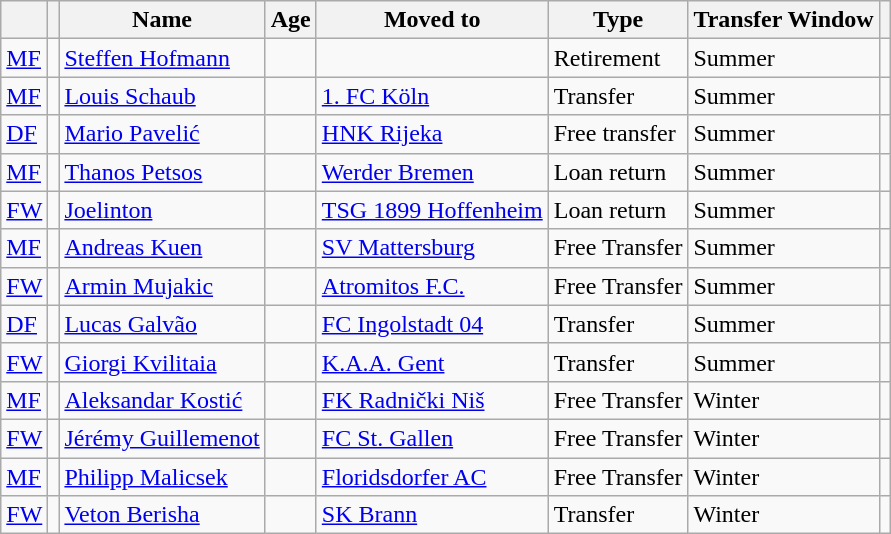<table class="wikitable">
<tr>
<th></th>
<th></th>
<th>Name</th>
<th>Age</th>
<th>Moved to</th>
<th>Type</th>
<th>Transfer Window</th>
<th></th>
</tr>
<tr>
<td><a href='#'>MF</a></td>
<td></td>
<td><a href='#'>Steffen Hofmann</a></td>
<td></td>
<td></td>
<td>Retirement</td>
<td>Summer</td>
<td></td>
</tr>
<tr>
<td><a href='#'>MF</a></td>
<td></td>
<td><a href='#'>Louis Schaub</a></td>
<td></td>
<td> <a href='#'>1. FC Köln</a></td>
<td>Transfer</td>
<td>Summer</td>
<td></td>
</tr>
<tr>
<td><a href='#'>DF</a></td>
<td></td>
<td><a href='#'>Mario Pavelić</a></td>
<td></td>
<td> <a href='#'>HNK Rijeka</a></td>
<td>Free transfer</td>
<td>Summer</td>
<td></td>
</tr>
<tr>
<td><a href='#'>MF</a></td>
<td></td>
<td><a href='#'>Thanos Petsos</a></td>
<td></td>
<td> <a href='#'>Werder Bremen</a></td>
<td>Loan return</td>
<td>Summer</td>
<td></td>
</tr>
<tr>
<td><a href='#'>FW</a></td>
<td></td>
<td><a href='#'>Joelinton</a></td>
<td></td>
<td> <a href='#'>TSG 1899 Hoffenheim</a></td>
<td>Loan return</td>
<td>Summer</td>
<td></td>
</tr>
<tr>
<td><a href='#'>MF</a></td>
<td></td>
<td><a href='#'>Andreas Kuen</a></td>
<td></td>
<td> <a href='#'>SV Mattersburg</a></td>
<td>Free Transfer</td>
<td>Summer</td>
<td></td>
</tr>
<tr>
<td><a href='#'>FW</a></td>
<td></td>
<td><a href='#'>Armin Mujakic</a></td>
<td></td>
<td> <a href='#'>Atromitos F.C.</a></td>
<td>Free Transfer</td>
<td>Summer</td>
<td></td>
</tr>
<tr>
<td><a href='#'>DF</a></td>
<td></td>
<td><a href='#'>Lucas Galvão</a></td>
<td></td>
<td> <a href='#'>FC Ingolstadt 04</a></td>
<td>Transfer</td>
<td>Summer</td>
<td></td>
</tr>
<tr>
<td><a href='#'>FW</a></td>
<td></td>
<td><a href='#'>Giorgi Kvilitaia</a></td>
<td></td>
<td> <a href='#'>K.A.A. Gent</a></td>
<td>Transfer</td>
<td>Summer</td>
<td></td>
</tr>
<tr>
<td><a href='#'>MF</a></td>
<td></td>
<td><a href='#'>Aleksandar Kostić</a></td>
<td></td>
<td> <a href='#'>FK Radnički Niš</a></td>
<td>Free Transfer</td>
<td>Winter</td>
<td></td>
</tr>
<tr>
<td><a href='#'>FW</a></td>
<td></td>
<td><a href='#'>Jérémy Guillemenot</a></td>
<td></td>
<td> <a href='#'>FC St. Gallen</a></td>
<td>Free Transfer</td>
<td>Winter</td>
<td></td>
</tr>
<tr>
<td><a href='#'>MF</a></td>
<td></td>
<td><a href='#'>Philipp Malicsek</a></td>
<td></td>
<td> <a href='#'>Floridsdorfer AC</a></td>
<td>Free Transfer</td>
<td>Winter</td>
<td></td>
</tr>
<tr>
<td><a href='#'>FW</a></td>
<td></td>
<td><a href='#'>Veton Berisha</a></td>
<td></td>
<td> <a href='#'>SK Brann</a></td>
<td>Transfer</td>
<td>Winter</td>
<td></td>
</tr>
</table>
